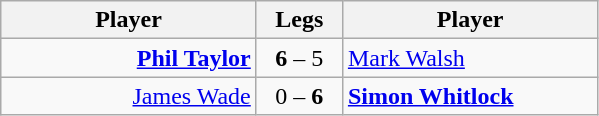<table class=wikitable style="text-align:center">
<tr>
<th width=163>Player</th>
<th width=50>Legs</th>
<th width=163>Player</th>
</tr>
<tr align=left>
<td align=right><strong><a href='#'>Phil Taylor</a></strong> </td>
<td align=center><strong>6</strong> – 5</td>
<td> <a href='#'>Mark Walsh</a></td>
</tr>
<tr align=left>
<td align=right><a href='#'>James Wade</a> </td>
<td align=center>0 – <strong>6</strong></td>
<td> <strong><a href='#'>Simon Whitlock</a></strong></td>
</tr>
</table>
